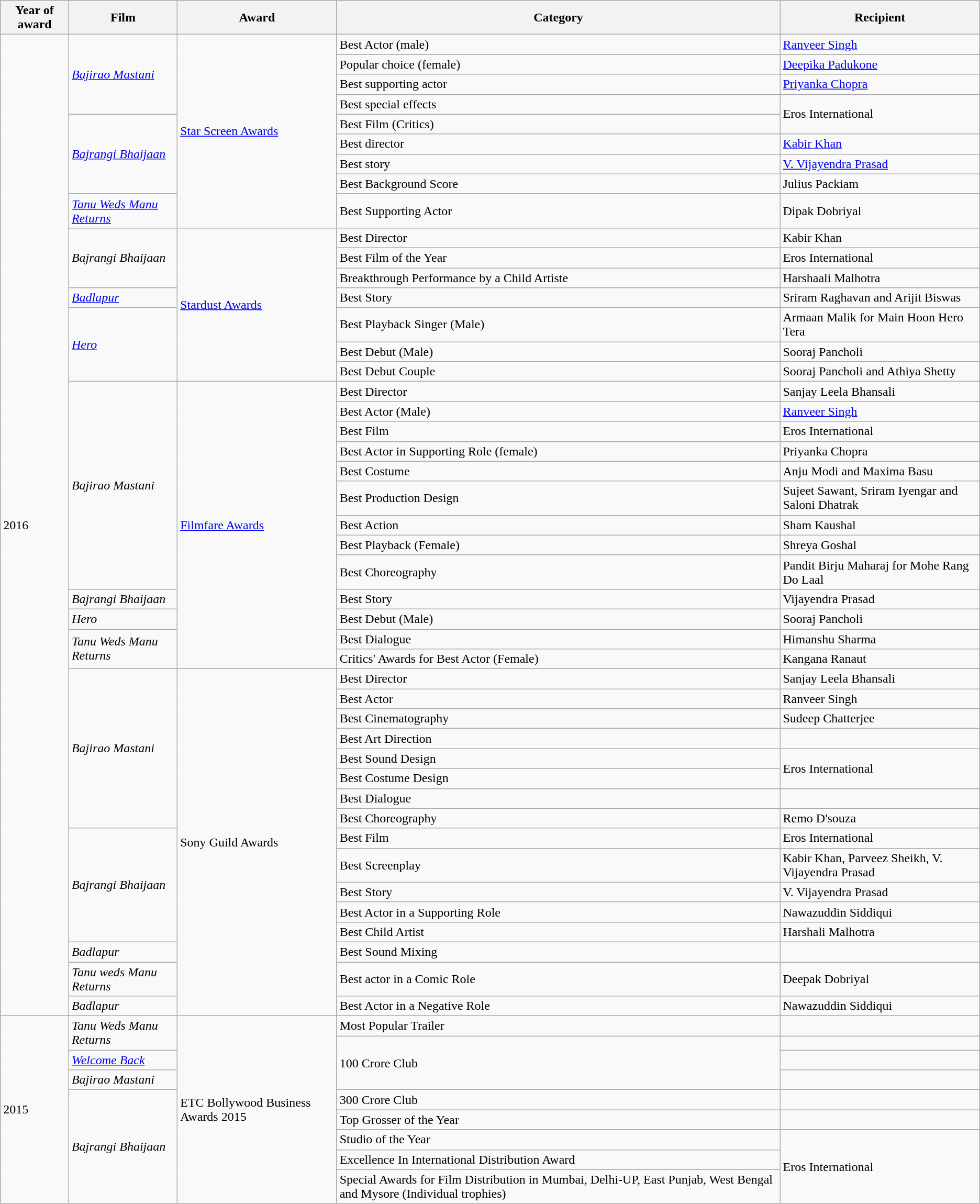<table class="wikitable">
<tr>
<th><strong>Year of award</strong></th>
<th><strong>Film</strong></th>
<th><strong>Award</strong></th>
<th><strong>Category</strong></th>
<th><strong>Recipient</strong></th>
</tr>
<tr>
<td rowspan="45">2016</td>
<td rowspan="4"><em><a href='#'>Bajirao Mastani</a></em></td>
<td rowspan="9"><a href='#'>Star Screen Awards</a></td>
<td>Best Actor (male)</td>
<td><a href='#'>Ranveer Singh</a></td>
</tr>
<tr>
<td>Popular choice (female)</td>
<td><a href='#'>Deepika Padukone</a></td>
</tr>
<tr>
<td>Best supporting actor</td>
<td><a href='#'>Priyanka Chopra</a></td>
</tr>
<tr>
<td>Best special effects</td>
<td rowspan="2">Eros International</td>
</tr>
<tr>
<td rowspan="4"><em><a href='#'>Bajrangi Bhaijaan</a></em></td>
<td>Best Film (Critics)</td>
</tr>
<tr>
<td>Best director</td>
<td><a href='#'>Kabir Khan</a></td>
</tr>
<tr>
<td>Best story</td>
<td><a href='#'>V. Vijayendra Prasad</a></td>
</tr>
<tr>
<td>Best Background Score</td>
<td>Julius Packiam</td>
</tr>
<tr>
<td><em><a href='#'>Tanu Weds Manu Returns</a></em></td>
<td>Best Supporting Actor</td>
<td>Dipak Dobriyal</td>
</tr>
<tr>
<td rowspan="3"><em>Bajrangi Bhaijaan</em></td>
<td rowspan="7"><a href='#'>Stardust Awards</a></td>
<td>Best Director</td>
<td>Kabir Khan</td>
</tr>
<tr>
<td>Best Film of the Year</td>
<td>Eros International</td>
</tr>
<tr>
<td>Breakthrough Performance by a Child Artiste</td>
<td>Harshaali Malhotra</td>
</tr>
<tr>
<td><em><a href='#'>Badlapur</a></em></td>
<td>Best Story</td>
<td>Sriram Raghavan and Arijit Biswas</td>
</tr>
<tr>
<td rowspan="3"><em><a href='#'>Hero</a></em></td>
<td>Best Playback Singer (Male)</td>
<td>Armaan Malik for Main Hoon Hero Tera</td>
</tr>
<tr>
<td>Best Debut (Male)</td>
<td>Sooraj Pancholi</td>
</tr>
<tr>
<td>Best Debut Couple</td>
<td>Sooraj Pancholi and Athiya Shetty</td>
</tr>
<tr>
<td rowspan="9"><em>Bajirao Mastani</em></td>
<td rowspan="13"><a href='#'>Filmfare Awards</a></td>
<td>Best Director</td>
<td>Sanjay Leela Bhansali</td>
</tr>
<tr>
<td>Best Actor (Male)</td>
<td><a href='#'>Ranveer Singh</a></td>
</tr>
<tr>
<td>Best Film</td>
<td>Eros International</td>
</tr>
<tr>
<td>Best Actor in Supporting Role (female)</td>
<td>Priyanka Chopra</td>
</tr>
<tr>
<td>Best Costume</td>
<td>Anju Modi and Maxima Basu</td>
</tr>
<tr>
<td>Best Production Design</td>
<td>Sujeet Sawant, Sriram Iyengar and Saloni Dhatrak</td>
</tr>
<tr>
<td>Best Action</td>
<td>Sham Kaushal</td>
</tr>
<tr>
<td>Best Playback (Female)</td>
<td>Shreya Goshal</td>
</tr>
<tr>
<td>Best Choreography</td>
<td>Pandit Birju Maharaj for Mohe Rang Do Laal</td>
</tr>
<tr>
<td><em>Bajrangi Bhaijaan</em></td>
<td>Best Story</td>
<td>Vijayendra Prasad</td>
</tr>
<tr>
<td><em>Hero</em></td>
<td>Best Debut (Male)</td>
<td>Sooraj Pancholi</td>
</tr>
<tr>
<td rowspan="2"><em>Tanu Weds Manu Returns</em></td>
<td>Best Dialogue</td>
<td>Himanshu Sharma</td>
</tr>
<tr>
<td>Critics' Awards for Best Actor (Female)</td>
<td>Kangana Ranaut</td>
</tr>
<tr>
<td rowspan="8"><em>Bajirao Mastani</em></td>
<td rowspan="16">Sony Guild Awards</td>
<td>Best Director</td>
<td>Sanjay Leela Bhansali</td>
</tr>
<tr>
<td>Best Actor</td>
<td>Ranveer Singh</td>
</tr>
<tr>
<td>Best Cinematography</td>
<td>Sudeep Chatterjee</td>
</tr>
<tr>
<td>Best Art Direction</td>
<td></td>
</tr>
<tr>
<td>Best Sound Design</td>
<td rowspan="2">Eros International</td>
</tr>
<tr>
<td>Best Costume Design</td>
</tr>
<tr>
<td>Best Dialogue</td>
<td></td>
</tr>
<tr>
<td>Best Choreography</td>
<td>Remo D'souza</td>
</tr>
<tr>
<td rowspan="5"><em>Bajrangi Bhaijaan</em></td>
<td>Best Film</td>
<td>Eros International</td>
</tr>
<tr>
<td>Best Screenplay</td>
<td>Kabir Khan, Parveez Sheikh, V. Vijayendra Prasad</td>
</tr>
<tr>
<td>Best Story</td>
<td>V. Vijayendra Prasad</td>
</tr>
<tr>
<td>Best Actor in a Supporting Role</td>
<td>Nawazuddin Siddiqui</td>
</tr>
<tr>
<td>Best Child Artist</td>
<td>Harshali Malhotra</td>
</tr>
<tr>
<td><em>Badlapur</em></td>
<td>Best Sound Mixing</td>
</tr>
<tr>
<td><em>Tanu weds Manu Returns</em></td>
<td>Best actor in a Comic Role</td>
<td>Deepak Dobriyal</td>
</tr>
<tr>
<td><em>Badlapur</em></td>
<td>Best Actor in a Negative Role</td>
<td>Nawazuddin Siddiqui</td>
</tr>
<tr>
<td rowspan="9">2015</td>
<td rowspan="2"><em>Tanu Weds Manu Returns</em></td>
<td rowspan="9">ETC Bollywood Business Awards 2015</td>
<td>Most Popular Trailer</td>
<td></td>
</tr>
<tr>
<td rowspan="3">100 Crore Club</td>
<td></td>
</tr>
<tr>
<td><em><a href='#'>Welcome Back</a></em></td>
<td></td>
</tr>
<tr>
<td><em>Bajirao Mastani</em></td>
<td></td>
</tr>
<tr>
<td rowspan="5"><em>Bajrangi Bhaijaan</em></td>
<td>300 Crore Club</td>
<td></td>
</tr>
<tr>
<td>Top Grosser of the Year</td>
<td></td>
</tr>
<tr>
<td>Studio of the Year</td>
<td rowspan="3">Eros International</td>
</tr>
<tr>
<td>Excellence In International Distribution Award</td>
</tr>
<tr>
<td>Special Awards for Film Distribution in Mumbai, Delhi-UP, East Punjab, West Bengal and Mysore (Individual trophies)</td>
</tr>
</table>
